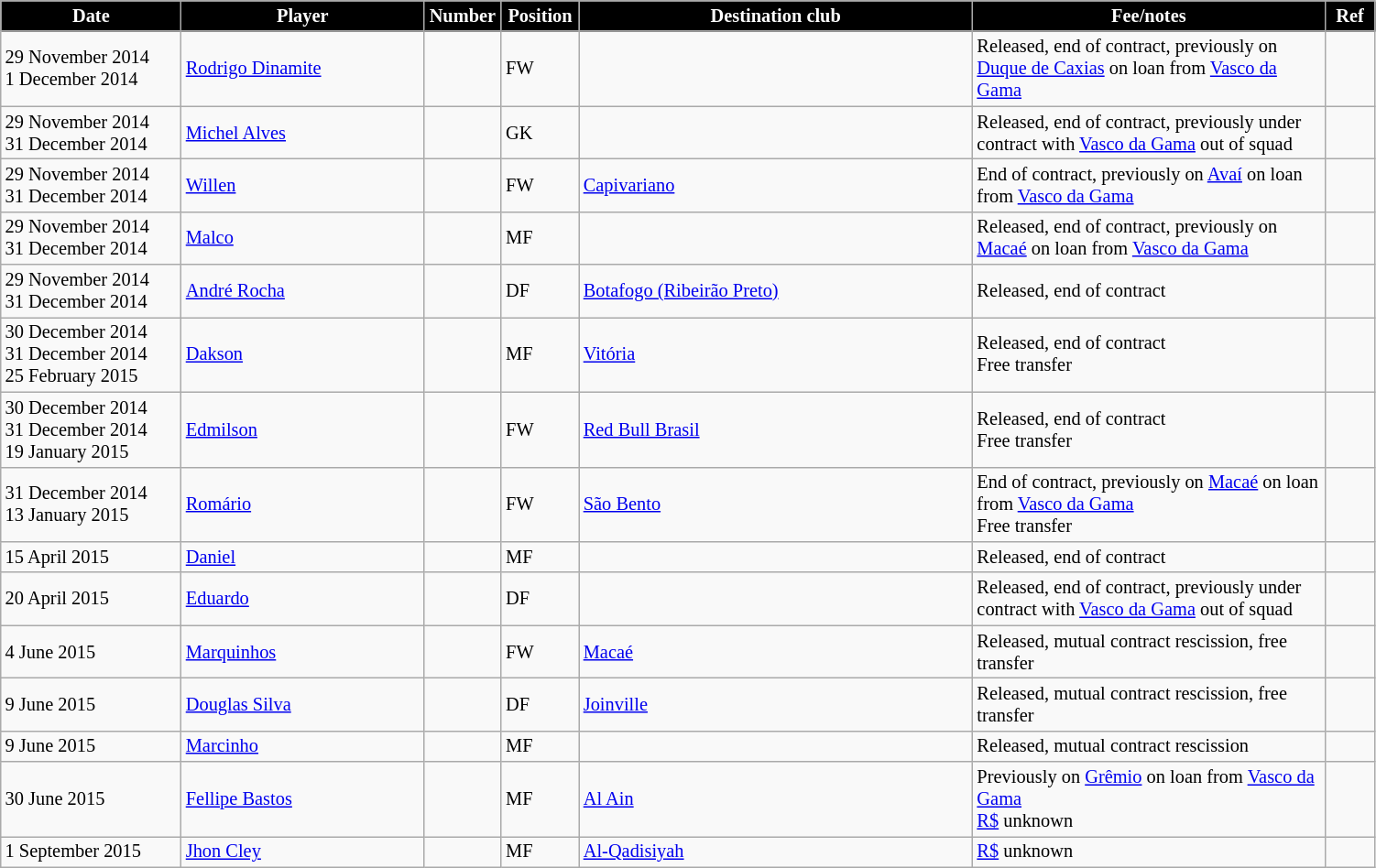<table class="wikitable" style="text-align:left; font-size:85%;">
<tr>
<th style="background:#000000; color:white; width:125px;">Date</th>
<th style="background:#000000; color:white; width:170px;">Player</th>
<th style="background:#000000; color:white; width:50px;">Number</th>
<th style="background:#000000; color:white; width:50px;">Position</th>
<th style="background:#000000; color:white; width:280px;">Destination club</th>
<th style="background:#000000; color:white; width:250px;">Fee/notes</th>
<th style="background:#000000; color:white; width:30px;">Ref</th>
</tr>
<tr>
<td>29 November 2014<br>1 December 2014</td>
<td> <a href='#'>Rodrigo Dinamite</a></td>
<td></td>
<td>FW</td>
<td></td>
<td>Released, end of contract, previously on <a href='#'>Duque de Caxias</a> on loan from <a href='#'>Vasco da Gama</a></td>
<td></td>
</tr>
<tr>
<td>29 November 2014<br>31 December 2014</td>
<td> <a href='#'>Michel Alves</a></td>
<td></td>
<td>GK</td>
<td></td>
<td>Released, end of contract, previously under contract with <a href='#'>Vasco da Gama</a> out of squad</td>
<td></td>
</tr>
<tr>
<td>29 November 2014<br>31 December 2014</td>
<td> <a href='#'>Willen</a></td>
<td></td>
<td>FW</td>
<td> <a href='#'>Capivariano</a></td>
<td>End of contract, previously on <a href='#'>Avaí</a> on loan from <a href='#'>Vasco da Gama</a></td>
<td></td>
</tr>
<tr>
<td>29 November 2014<br>31 December 2014</td>
<td> <a href='#'>Malco</a></td>
<td></td>
<td>MF</td>
<td></td>
<td>Released, end of contract, previously on <a href='#'>Macaé</a> on loan from <a href='#'>Vasco da Gama</a></td>
<td></td>
</tr>
<tr>
<td>29 November 2014<br>31 December 2014</td>
<td> <a href='#'>André Rocha</a></td>
<td></td>
<td>DF</td>
<td> <a href='#'>Botafogo (Ribeirão Preto)</a></td>
<td>Released, end of contract</td>
<td></td>
</tr>
<tr>
<td>30 December 2014<br>31 December 2014<br>25 February 2015</td>
<td> <a href='#'>Dakson</a></td>
<td></td>
<td>MF</td>
<td> <a href='#'>Vitória</a></td>
<td>Released, end of contract<br>Free transfer</td>
<td></td>
</tr>
<tr>
<td>30 December 2014<br>31 December 2014<br>19 January 2015</td>
<td> <a href='#'>Edmilson</a></td>
<td></td>
<td>FW</td>
<td> <a href='#'>Red Bull Brasil</a></td>
<td>Released, end of contract<br>Free transfer</td>
<td></td>
</tr>
<tr>
<td>31 December 2014<br>13 January 2015</td>
<td> <a href='#'>Romário</a></td>
<td></td>
<td>FW</td>
<td> <a href='#'>São Bento</a></td>
<td>End of contract, previously on <a href='#'>Macaé</a> on loan from <a href='#'>Vasco da Gama</a><br>Free transfer</td>
<td></td>
</tr>
<tr>
<td>15 April 2015</td>
<td> <a href='#'>Daniel</a></td>
<td></td>
<td>MF</td>
<td></td>
<td>Released, end of contract</td>
<td></td>
</tr>
<tr>
<td>20 April 2015</td>
<td> <a href='#'>Eduardo</a></td>
<td></td>
<td>DF</td>
<td></td>
<td>Released, end of contract, previously under contract with <a href='#'>Vasco da Gama</a> out of squad</td>
<td></td>
</tr>
<tr>
<td>4 June 2015</td>
<td> <a href='#'>Marquinhos</a></td>
<td></td>
<td>FW</td>
<td> <a href='#'>Macaé</a></td>
<td>Released, mutual contract rescission, free transfer</td>
<td></td>
</tr>
<tr>
<td>9 June 2015</td>
<td> <a href='#'>Douglas Silva</a></td>
<td></td>
<td>DF</td>
<td> <a href='#'>Joinville</a></td>
<td>Released, mutual contract rescission, free transfer</td>
<td></td>
</tr>
<tr>
<td>9 June 2015</td>
<td> <a href='#'>Marcinho</a></td>
<td></td>
<td>MF</td>
<td></td>
<td>Released, mutual contract rescission</td>
<td></td>
</tr>
<tr>
<td>30 June 2015</td>
<td> <a href='#'>Fellipe Bastos</a></td>
<td></td>
<td>MF</td>
<td> <a href='#'>Al Ain</a></td>
<td>Previously on <a href='#'>Grêmio</a> on loan from <a href='#'>Vasco da Gama</a><br><a href='#'>R$</a> unknown</td>
<td></td>
</tr>
<tr>
<td>1 September 2015</td>
<td> <a href='#'>Jhon Cley</a></td>
<td></td>
<td>MF</td>
<td> <a href='#'>Al-Qadisiyah</a></td>
<td><a href='#'>R$</a> unknown</td>
<td></td>
</tr>
</table>
